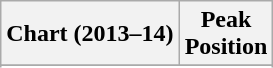<table class="wikitable">
<tr>
<th>Chart (2013–14)</th>
<th>Peak<br>Position</th>
</tr>
<tr>
</tr>
<tr>
</tr>
<tr>
</tr>
<tr>
</tr>
</table>
